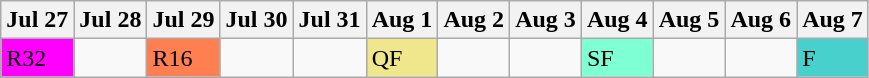<table class="wikitable olympic-schedule Boxing">
<tr>
<th>Jul 27</th>
<th>Jul 28</th>
<th>Jul 29</th>
<th>Jul 30</th>
<th>Jul 31</th>
<th>Aug 1</th>
<th>Aug 2</th>
<th>Aug 3</th>
<th>Aug 4</th>
<th>Aug 5</th>
<th>Aug 6</th>
<th>Aug 7</th>
</tr>
<tr>
<td bgcolor="#FF00FF" class="roundof32">R32</td>
<td></td>
<td bgcolor="#FF7F50" class="roundof16">R16</td>
<td></td>
<td></td>
<td bgcolor="#F0E68C" class="quarterfinals">QF</td>
<td></td>
<td></td>
<td bgcolor="#7FFFD4" class="semifinals">SF</td>
<td></td>
<td></td>
<td bgcolor="#48D1CC" class="final">F</td>
</tr>
</table>
